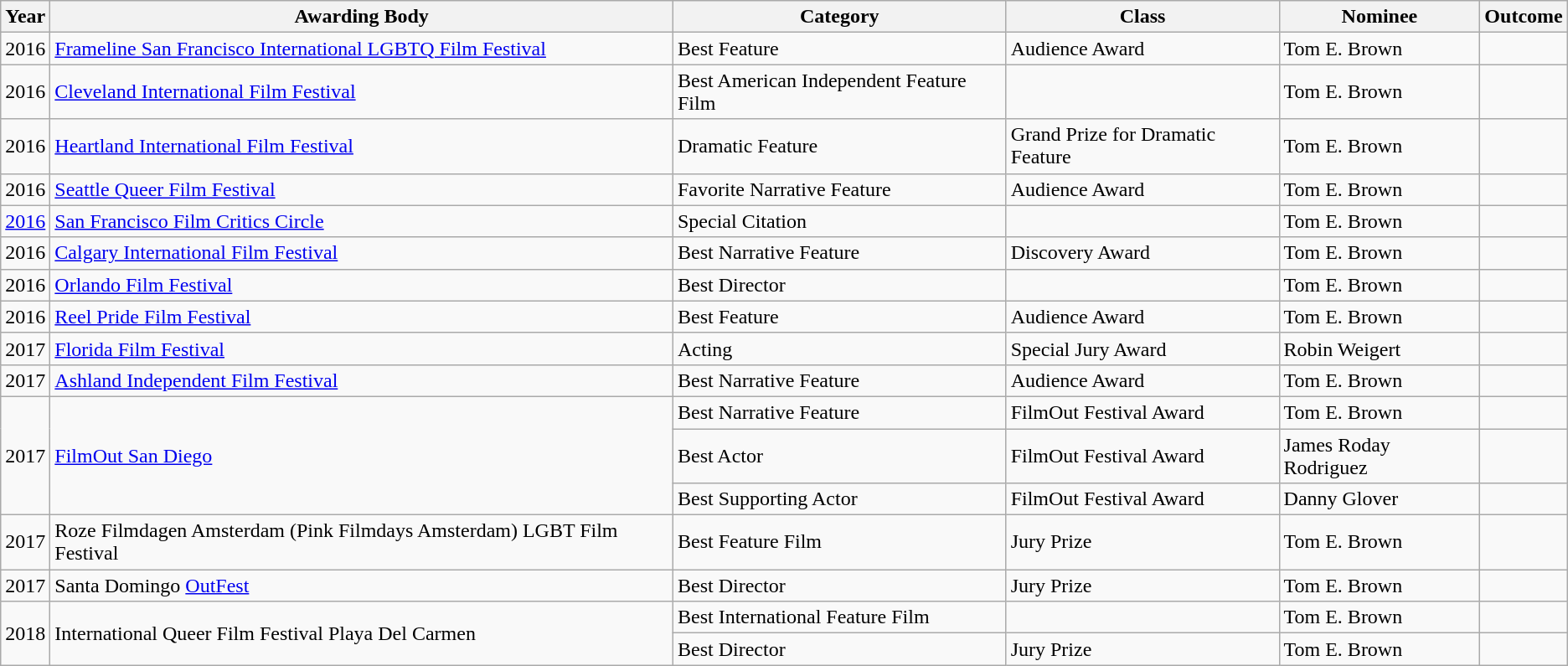<table class="wikitable sortable">
<tr>
<th>Year</th>
<th>Awarding Body</th>
<th>Category</th>
<th>Class</th>
<th>Nominee</th>
<th>Outcome</th>
</tr>
<tr>
<td>2016</td>
<td><a href='#'>Frameline San Francisco International LGBTQ Film Festival</a></td>
<td>Best Feature</td>
<td>Audience Award</td>
<td>Tom E. Brown</td>
<td></td>
</tr>
<tr>
<td>2016</td>
<td><a href='#'>Cleveland International Film Festival</a></td>
<td>Best American Independent Feature Film</td>
<td></td>
<td>Tom E. Brown</td>
<td></td>
</tr>
<tr>
<td>2016</td>
<td><a href='#'>Heartland International Film Festival</a></td>
<td>Dramatic Feature</td>
<td>Grand Prize for Dramatic Feature</td>
<td>Tom E. Brown</td>
<td></td>
</tr>
<tr>
<td>2016</td>
<td><a href='#'>Seattle Queer Film Festival</a></td>
<td>Favorite Narrative Feature</td>
<td>Audience Award</td>
<td>Tom E. Brown</td>
<td></td>
</tr>
<tr>
<td><a href='#'>2016</a></td>
<td><a href='#'>San Francisco Film Critics Circle</a></td>
<td>Special Citation</td>
<td></td>
<td>Tom E. Brown</td>
<td></td>
</tr>
<tr>
<td>2016</td>
<td><a href='#'>Calgary International Film Festival</a></td>
<td>Best Narrative Feature</td>
<td>Discovery Award</td>
<td>Tom E. Brown</td>
<td></td>
</tr>
<tr>
<td>2016</td>
<td><a href='#'>Orlando Film Festival</a></td>
<td>Best Director</td>
<td></td>
<td>Tom E. Brown</td>
<td></td>
</tr>
<tr>
<td>2016</td>
<td><a href='#'>Reel Pride Film Festival</a></td>
<td>Best Feature</td>
<td>Audience Award</td>
<td>Tom E. Brown</td>
<td></td>
</tr>
<tr>
<td>2017</td>
<td><a href='#'>Florida Film Festival</a></td>
<td>Acting</td>
<td>Special Jury Award</td>
<td>Robin Weigert</td>
<td></td>
</tr>
<tr>
<td>2017</td>
<td><a href='#'>Ashland Independent Film Festival</a></td>
<td>Best Narrative Feature</td>
<td>Audience Award</td>
<td>Tom E. Brown</td>
<td></td>
</tr>
<tr>
<td rowspan="3">2017</td>
<td rowspan="3"><a href='#'>FilmOut San Diego</a></td>
<td>Best Narrative Feature</td>
<td>FilmOut Festival Award</td>
<td>Tom E. Brown</td>
<td></td>
</tr>
<tr>
<td>Best Actor</td>
<td>FilmOut Festival Award</td>
<td>James Roday Rodriguez</td>
<td></td>
</tr>
<tr>
<td>Best Supporting Actor</td>
<td>FilmOut Festival Award</td>
<td>Danny Glover</td>
<td></td>
</tr>
<tr>
<td>2017</td>
<td>Roze Filmdagen Amsterdam (Pink Filmdays Amsterdam) LGBT Film Festival</td>
<td>Best Feature Film</td>
<td>Jury Prize</td>
<td>Tom E. Brown</td>
<td></td>
</tr>
<tr>
<td>2017</td>
<td>Santa Domingo <a href='#'>OutFest</a></td>
<td>Best Director</td>
<td>Jury Prize</td>
<td>Tom E. Brown</td>
<td></td>
</tr>
<tr>
<td rowspan="2">2018</td>
<td rowspan="2">International Queer Film Festival Playa Del Carmen</td>
<td>Best International Feature Film</td>
<td></td>
<td>Tom E. Brown</td>
<td></td>
</tr>
<tr>
<td>Best Director</td>
<td>Jury Prize</td>
<td>Tom E. Brown</td>
<td></td>
</tr>
</table>
